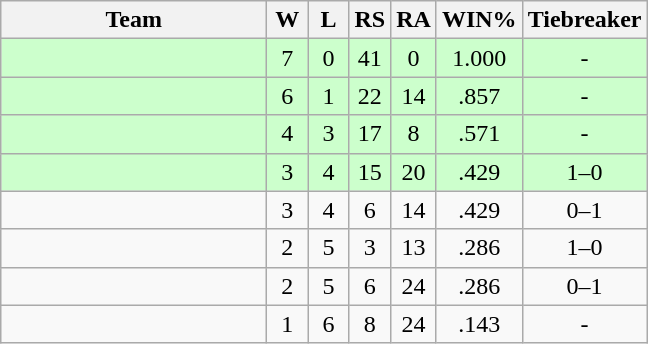<table class="wikitable" style="text-align:center;">
<tr>
<th width=170>Team</th>
<th width=20>W</th>
<th width=20>L</th>
<th width=20>RS</th>
<th width=20>RA</th>
<th width=20>WIN%</th>
<th width=40>Tiebreaker</th>
</tr>
<tr style="background:#cfc;">
<td align=left></td>
<td>7</td>
<td>0</td>
<td>41</td>
<td>0</td>
<td>1.000</td>
<td>-</td>
</tr>
<tr style="background:#cfc;">
<td align=left></td>
<td>6</td>
<td>1</td>
<td>22</td>
<td>14</td>
<td>.857</td>
<td>-</td>
</tr>
<tr style="background:#cfc;">
<td align=left></td>
<td>4</td>
<td>3</td>
<td>17</td>
<td>8</td>
<td>.571</td>
<td>-</td>
</tr>
<tr style="background:#cfc;">
<td align=left></td>
<td>3</td>
<td>4</td>
<td>15</td>
<td>20</td>
<td>.429</td>
<td>1–0</td>
</tr>
<tr>
<td align=left></td>
<td>3</td>
<td>4</td>
<td>6</td>
<td>14</td>
<td>.429</td>
<td>0–1</td>
</tr>
<tr>
<td align=left></td>
<td>2</td>
<td>5</td>
<td>3</td>
<td>13</td>
<td>.286</td>
<td>1–0</td>
</tr>
<tr>
<td align=left></td>
<td>2</td>
<td>5</td>
<td>6</td>
<td>24</td>
<td>.286</td>
<td>0–1</td>
</tr>
<tr>
<td align=left></td>
<td>1</td>
<td>6</td>
<td>8</td>
<td>24</td>
<td>.143</td>
<td>-</td>
</tr>
</table>
